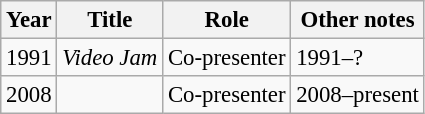<table class="wikitable" style="font-size: 95%;">
<tr>
<th>Year</th>
<th>Title</th>
<th>Role</th>
<th>Other notes</th>
</tr>
<tr>
<td>1991</td>
<td><em>Video Jam</em></td>
<td>Co-presenter</td>
<td>1991–?</td>
</tr>
<tr>
<td>2008</td>
<td></td>
<td>Co-presenter</td>
<td>2008–present</td>
</tr>
</table>
